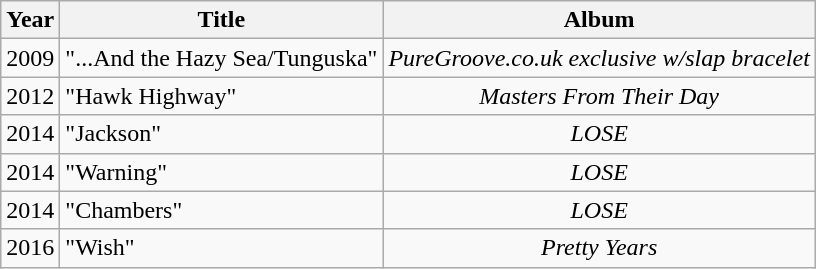<table class="wikitable">
<tr>
<th>Year</th>
<th>Title</th>
<th>Album</th>
</tr>
<tr>
<td style="text-align:center;">2009</td>
<td>"...And the Hazy Sea/Tunguska"</td>
<td style="text-align:center;"><em>PureGroove.co.uk exclusive w/slap bracelet</em></td>
</tr>
<tr>
<td style="text-align:center;">2012</td>
<td>"Hawk Highway"</td>
<td style="text-align:center;"><em>Masters From Their Day</em></td>
</tr>
<tr>
<td style="text-align:center;">2014</td>
<td>"Jackson"</td>
<td style="text-align:center;"><em>LOSE</em></td>
</tr>
<tr>
<td style="text-align:center;">2014</td>
<td>"Warning"</td>
<td style="text-align:center;"><em>LOSE</em></td>
</tr>
<tr>
<td style="text-align:center;">2014</td>
<td>"Chambers"</td>
<td style="text-align:center;"><em>LOSE</em></td>
</tr>
<tr>
<td style="text-align:center;">2016</td>
<td>"Wish"</td>
<td style="text-align:center;"><em>Pretty Years</em></td>
</tr>
</table>
